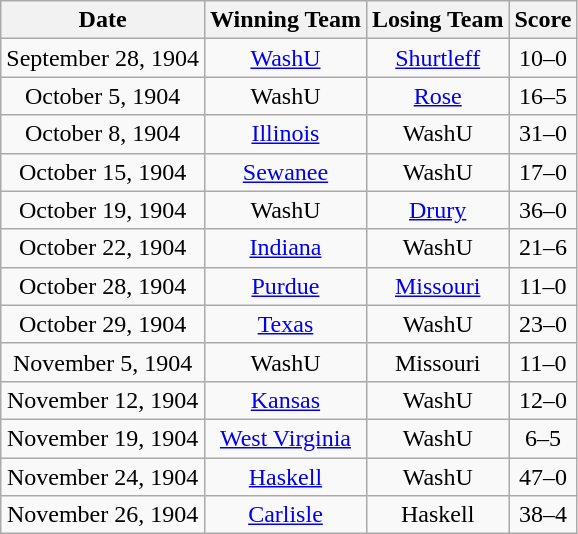<table class="wikitable" style="text-align: center;">
<tr>
<th>Date</th>
<th>Winning Team</th>
<th>Losing Team</th>
<th>Score</th>
</tr>
<tr>
<td>September 28, 1904</td>
<td><a href='#'>WashU</a></td>
<td><a href='#'>Shurtleff</a></td>
<td>10–0</td>
</tr>
<tr>
<td>October 5, 1904</td>
<td>WashU</td>
<td><a href='#'>Rose</a></td>
<td>16–5</td>
</tr>
<tr>
<td>October 8, 1904</td>
<td><a href='#'>Illinois</a></td>
<td>WashU</td>
<td>31–0</td>
</tr>
<tr>
<td>October 15, 1904</td>
<td><a href='#'>Sewanee</a></td>
<td>WashU</td>
<td>17–0</td>
</tr>
<tr>
<td>October 19, 1904</td>
<td>WashU</td>
<td><a href='#'>Drury</a></td>
<td>36–0</td>
</tr>
<tr>
<td>October 22, 1904</td>
<td><a href='#'>Indiana</a></td>
<td>WashU</td>
<td>21–6</td>
</tr>
<tr>
<td>October 28, 1904</td>
<td><a href='#'>Purdue</a></td>
<td><a href='#'>Missouri</a></td>
<td>11–0</td>
</tr>
<tr>
<td>October 29, 1904</td>
<td><a href='#'>Texas</a></td>
<td>WashU</td>
<td>23–0</td>
</tr>
<tr>
<td>November 5, 1904</td>
<td>WashU</td>
<td>Missouri</td>
<td>11–0</td>
</tr>
<tr>
<td>November 12, 1904</td>
<td><a href='#'>Kansas</a></td>
<td>WashU</td>
<td>12–0</td>
</tr>
<tr>
<td>November 19, 1904</td>
<td><a href='#'>West Virginia</a></td>
<td>WashU</td>
<td>6–5</td>
</tr>
<tr>
<td>November 24, 1904</td>
<td><a href='#'>Haskell</a></td>
<td>WashU</td>
<td>47–0</td>
</tr>
<tr>
<td>November 26, 1904</td>
<td><a href='#'>Carlisle</a></td>
<td>Haskell</td>
<td>38–4</td>
</tr>
</table>
